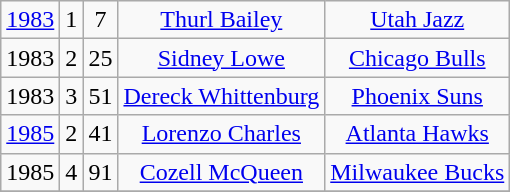<table class="wikitable" style="text-align:center">
<tr>
<td><a href='#'>1983</a></td>
<td>1</td>
<td>7</td>
<td><a href='#'>Thurl Bailey</a></td>
<td><a href='#'>Utah Jazz</a></td>
</tr>
<tr>
<td>1983</td>
<td>2</td>
<td>25</td>
<td><a href='#'>Sidney Lowe</a></td>
<td><a href='#'>Chicago Bulls</a></td>
</tr>
<tr>
<td>1983</td>
<td>3</td>
<td>51</td>
<td><a href='#'>Dereck Whittenburg</a></td>
<td><a href='#'>Phoenix Suns</a></td>
</tr>
<tr>
<td><a href='#'>1985</a></td>
<td>2</td>
<td>41</td>
<td><a href='#'>Lorenzo Charles</a></td>
<td><a href='#'>Atlanta Hawks</a></td>
</tr>
<tr>
<td>1985</td>
<td>4</td>
<td>91</td>
<td><a href='#'>Cozell McQueen</a></td>
<td><a href='#'>Milwaukee Bucks</a></td>
</tr>
<tr>
</tr>
</table>
